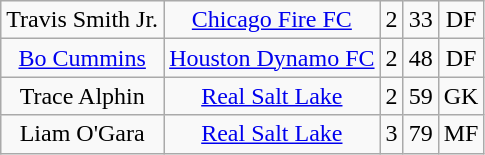<table class="wikitable" style="text-align: center;">
<tr>
<td> Travis Smith Jr.</td>
<td><a href='#'>Chicago Fire FC</a></td>
<td>2</td>
<td>33</td>
<td>DF</td>
</tr>
<tr>
<td> <a href='#'>Bo Cummins</a></td>
<td><a href='#'>Houston Dynamo FC</a></td>
<td>2</td>
<td>48</td>
<td>DF</td>
</tr>
<tr>
<td> Trace Alphin</td>
<td><a href='#'>Real Salt Lake</a></td>
<td>2</td>
<td>59</td>
<td>GK</td>
</tr>
<tr>
<td> Liam O'Gara</td>
<td><a href='#'>Real Salt Lake</a></td>
<td>3</td>
<td>79</td>
<td>MF</td>
</tr>
</table>
